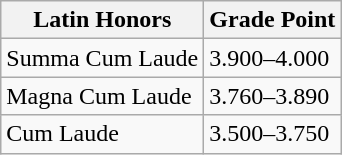<table class="wikitable">
<tr>
<th>Latin Honors</th>
<th>Grade Point</th>
</tr>
<tr>
<td>Summa Cum Laude</td>
<td>3.900–4.000</td>
</tr>
<tr>
<td>Magna Cum Laude</td>
<td>3.760–3.890</td>
</tr>
<tr>
<td>Cum Laude</td>
<td>3.500–3.750</td>
</tr>
</table>
